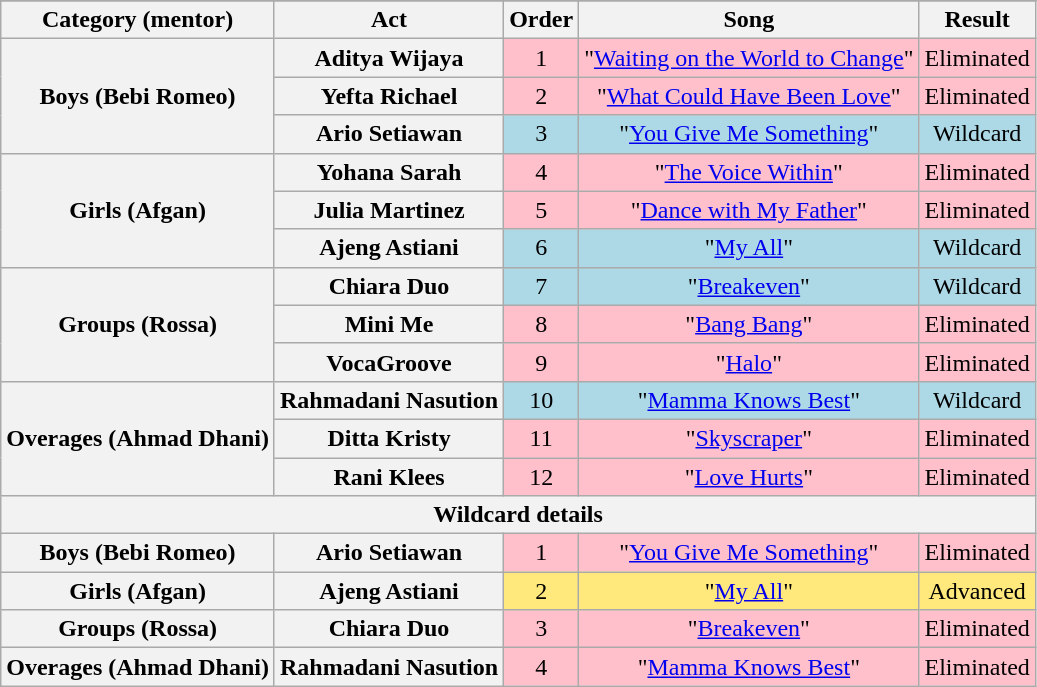<table class="wikitable plainrowheaders" style="text-align: center;">
<tr>
</tr>
<tr>
<th>Category (mentor)</th>
<th>Act</th>
<th>Order</th>
<th>Song</th>
<th>Result</th>
</tr>
<tr>
<th rowspan="3">Boys (Bebi Romeo)</th>
<th scope="row">Aditya Wijaya</th>
<td style="background:pink;">1</td>
<td style="background:pink;">"<a href='#'>Waiting on the World to Change</a>"</td>
<td style="background:pink;">Eliminated</td>
</tr>
<tr>
<th scope="row">Yefta Richael</th>
<td style="background:pink;">2</td>
<td style="background:pink;">"<a href='#'>What Could Have Been Love</a>"</td>
<td style="background:pink;">Eliminated</td>
</tr>
<tr>
<th scope="row">Ario Setiawan</th>
<td style="background:lightblue;">3</td>
<td style="background:lightblue;">"<a href='#'>You Give Me Something</a>"</td>
<td style="background:lightblue;">Wildcard</td>
</tr>
<tr>
<th rowspan="3">Girls (Afgan)</th>
<th scope="row">Yohana Sarah</th>
<td style="background:pink;">4</td>
<td style="background:pink;">"<a href='#'>The Voice Within</a>"</td>
<td style="background:pink;">Eliminated</td>
</tr>
<tr>
<th scope="row">Julia Martinez</th>
<td style="background:pink;">5</td>
<td style="background:pink;">"<a href='#'>Dance with My Father</a>"</td>
<td style="background:pink;">Eliminated</td>
</tr>
<tr>
<th scope="row">Ajeng Astiani</th>
<td style="background:lightblue;">6</td>
<td style="background:lightblue;">"<a href='#'>My All</a>"</td>
<td style="background:lightblue;">Wildcard</td>
</tr>
<tr>
<th rowspan="3">Groups (Rossa)</th>
<th scope="row">Chiara Duo</th>
<td style="background:lightblue;">7</td>
<td style="background:lightblue;">"<a href='#'>Breakeven</a>"</td>
<td style="background:lightblue;">Wildcard</td>
</tr>
<tr>
<th scope="row">Mini Me</th>
<td style="background:pink;">8</td>
<td style="background:pink;">"<a href='#'>Bang Bang</a>"</td>
<td style="background:pink;">Eliminated</td>
</tr>
<tr>
<th scope="row">VocaGroove</th>
<td style="background:pink;">9</td>
<td style="background:pink;">"<a href='#'>Halo</a>"</td>
<td style="background:pink;">Eliminated</td>
</tr>
<tr>
<th rowspan="3">Overages (Ahmad Dhani)</th>
<th scope="row">Rahmadani Nasution</th>
<td style="background:lightblue;">10</td>
<td style="background:lightblue;">"<a href='#'>Mamma Knows Best</a>"</td>
<td style="background:lightblue;">Wildcard</td>
</tr>
<tr>
<th scope="row">Ditta Kristy</th>
<td style="background:pink;">11</td>
<td style="background:pink;">"<a href='#'>Skyscraper</a>"</td>
<td style="background:pink;">Eliminated</td>
</tr>
<tr>
<th scope="row">Rani Klees</th>
<td style="background:pink;">12</td>
<td style="background:pink;">"<a href='#'>Love Hurts</a>"</td>
<td style="background:pink;">Eliminated</td>
</tr>
<tr>
<th colspan="5">Wildcard details</th>
</tr>
<tr>
<th rowspan="1">Boys (Bebi Romeo)</th>
<th scope="row">Ario Setiawan</th>
<td style="background:pink;">1</td>
<td style="background:pink;">"<a href='#'>You Give Me Something</a>"</td>
<td style="background:pink;">Eliminated</td>
</tr>
<tr>
<th rowspan="1">Girls (Afgan)</th>
<th scope="row">Ajeng Astiani</th>
<td style="background:#FFE87C;">2</td>
<td style="background:#FFE87C;">"<a href='#'>My All</a>"</td>
<td style="background:#FFE87C;">Advanced</td>
</tr>
<tr>
<th rowspan="1">Groups (Rossa)</th>
<th scope="row">Chiara Duo</th>
<td style="background:pink;">3</td>
<td style="background:pink;">"<a href='#'>Breakeven</a>"</td>
<td style="background:pink;">Eliminated</td>
</tr>
<tr>
<th rowspan="1">Overages (Ahmad Dhani)</th>
<th scope="row">Rahmadani Nasution</th>
<td style="background:pink;">4</td>
<td style="background:pink;">"<a href='#'>Mamma Knows Best</a>"</td>
<td style="background:pink;">Eliminated</td>
</tr>
</table>
